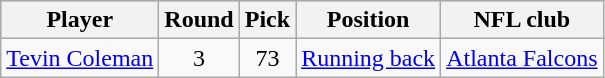<table class="wikitable" style="text-align:center;">
<tr style="background:#C0C0C0;">
<th>Player</th>
<th>Round</th>
<th>Pick</th>
<th>Position</th>
<th>NFL club</th>
</tr>
<tr>
<td><a href='#'>Tevin Coleman</a></td>
<td>3</td>
<td>73</td>
<td><a href='#'>Running back</a></td>
<td><a href='#'>Atlanta Falcons</a></td>
</tr>
</table>
